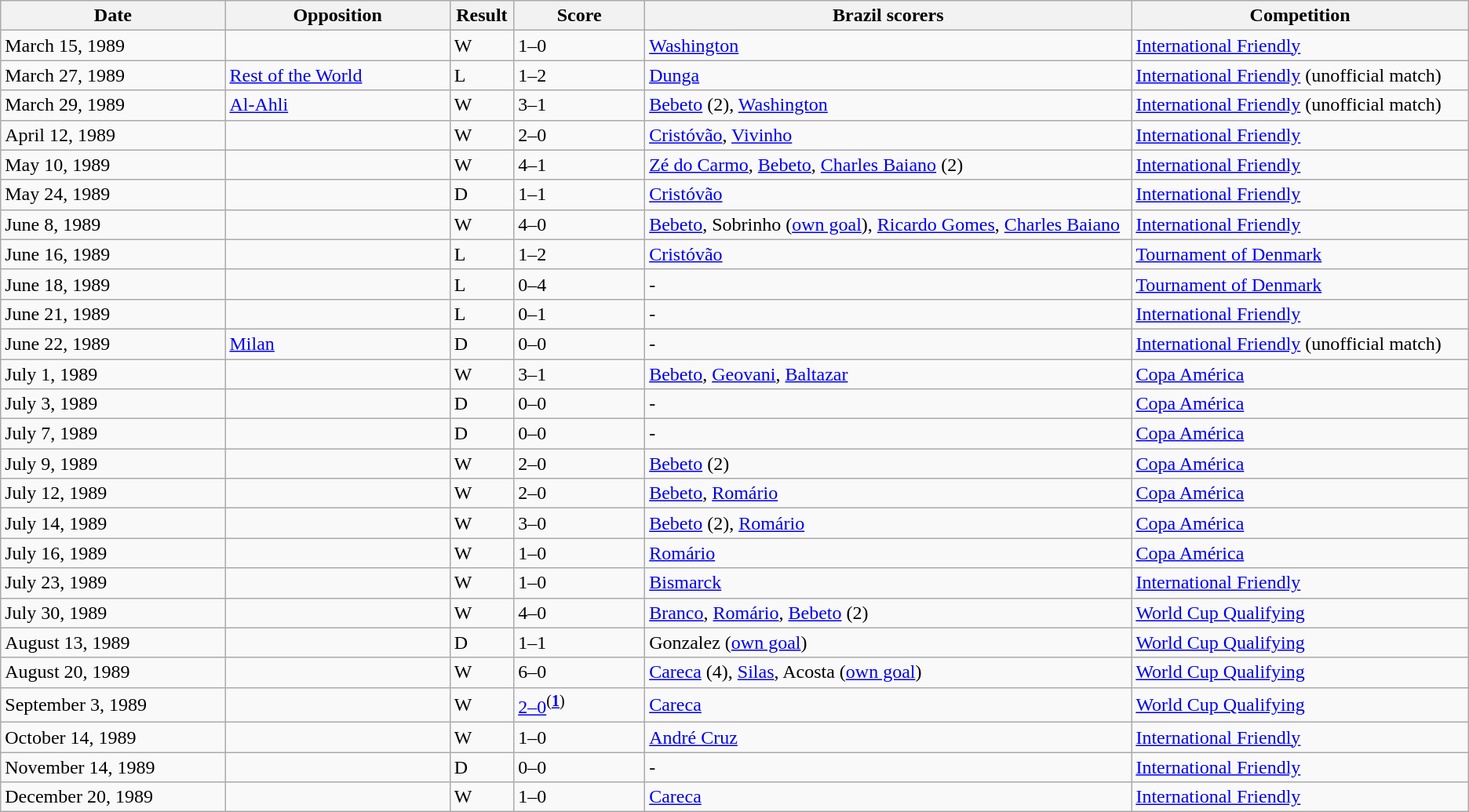<table class="wikitable" style="text-align: left;">
<tr>
<th width=12%>Date</th>
<th width=12%>Opposition</th>
<th width=1%>Result</th>
<th width=7%>Score</th>
<th width=26%>Brazil scorers</th>
<th width=18%>Competition</th>
</tr>
<tr>
<td>March 15, 1989</td>
<td></td>
<td>W</td>
<td>1–0</td>
<td><a href='#'>Washington</a></td>
<td><a href='#'>International Friendly</a></td>
</tr>
<tr>
<td>March 27, 1989</td>
<td> <a href='#'>Rest of the World</a></td>
<td>L</td>
<td>1–2</td>
<td><a href='#'>Dunga</a></td>
<td><a href='#'>International Friendly</a> (unofficial match)</td>
</tr>
<tr>
<td>March 29, 1989</td>
<td> <a href='#'>Al-Ahli</a></td>
<td>W</td>
<td>3–1</td>
<td><a href='#'>Bebeto</a> (2), <a href='#'>Washington</a></td>
<td><a href='#'>International Friendly</a> (unofficial match)</td>
</tr>
<tr>
<td>April 12, 1989</td>
<td></td>
<td>W</td>
<td>2–0</td>
<td><a href='#'>Cristóvão</a>, <a href='#'>Vivinho</a></td>
<td><a href='#'>International Friendly</a></td>
</tr>
<tr>
<td>May 10, 1989</td>
<td></td>
<td>W</td>
<td>4–1</td>
<td><a href='#'>Zé do Carmo</a>, <a href='#'>Bebeto</a>, <a href='#'>Charles Baiano</a> (2)</td>
<td><a href='#'>International Friendly</a></td>
</tr>
<tr>
<td>May 24, 1989</td>
<td></td>
<td>D</td>
<td>1–1</td>
<td><a href='#'>Cristóvão</a></td>
<td><a href='#'>International Friendly</a></td>
</tr>
<tr>
<td>June 8, 1989</td>
<td></td>
<td>W</td>
<td>4–0</td>
<td><a href='#'>Bebeto</a>, Sobrinho (<a href='#'>own goal</a>), <a href='#'>Ricardo Gomes</a>, <a href='#'>Charles Baiano</a></td>
<td><a href='#'>International Friendly</a></td>
</tr>
<tr>
<td>June 16, 1989</td>
<td></td>
<td>L</td>
<td>1–2</td>
<td><a href='#'>Cristóvão</a></td>
<td><a href='#'>Tournament of Denmark</a></td>
</tr>
<tr>
<td>June 18, 1989</td>
<td></td>
<td>L</td>
<td>0–4</td>
<td>-</td>
<td><a href='#'>Tournament of Denmark</a></td>
</tr>
<tr>
<td>June 21, 1989</td>
<td></td>
<td>L</td>
<td>0–1</td>
<td>-</td>
<td><a href='#'>International Friendly</a></td>
</tr>
<tr>
<td>June 22, 1989</td>
<td> <a href='#'>Milan</a></td>
<td>D</td>
<td>0–0</td>
<td>-</td>
<td><a href='#'>International Friendly</a> (unofficial match)</td>
</tr>
<tr>
<td>July 1, 1989</td>
<td></td>
<td>W</td>
<td>3–1</td>
<td><a href='#'>Bebeto</a>, <a href='#'>Geovani</a>, <a href='#'>Baltazar</a></td>
<td><a href='#'>Copa América</a></td>
</tr>
<tr>
<td>July 3, 1989</td>
<td></td>
<td>D</td>
<td>0–0</td>
<td>-</td>
<td><a href='#'>Copa América</a></td>
</tr>
<tr>
<td>July 7, 1989</td>
<td></td>
<td>D</td>
<td>0–0</td>
<td>-</td>
<td><a href='#'>Copa América</a></td>
</tr>
<tr>
<td>July 9, 1989</td>
<td></td>
<td>W</td>
<td>2–0</td>
<td><a href='#'>Bebeto</a> (2)</td>
<td><a href='#'>Copa América</a></td>
</tr>
<tr>
<td>July 12, 1989</td>
<td></td>
<td>W</td>
<td>2–0</td>
<td><a href='#'>Bebeto</a>, <a href='#'>Romário</a></td>
<td><a href='#'>Copa América</a></td>
</tr>
<tr>
<td>July 14, 1989</td>
<td></td>
<td>W</td>
<td>3–0</td>
<td><a href='#'>Bebeto</a> (2), <a href='#'>Romário</a></td>
<td><a href='#'>Copa América</a></td>
</tr>
<tr>
<td>July 16, 1989</td>
<td></td>
<td>W</td>
<td>1–0</td>
<td><a href='#'>Romário</a></td>
<td><a href='#'>Copa América</a></td>
</tr>
<tr>
<td>July 23, 1989</td>
<td></td>
<td>W</td>
<td>1–0</td>
<td><a href='#'>Bismarck</a></td>
<td><a href='#'>International Friendly</a></td>
</tr>
<tr>
<td>July 30, 1989</td>
<td></td>
<td>W</td>
<td>4–0</td>
<td><a href='#'>Branco</a>, <a href='#'>Romário</a>, <a href='#'>Bebeto</a> (2)</td>
<td><a href='#'>World Cup Qualifying</a></td>
</tr>
<tr>
<td>August 13, 1989</td>
<td></td>
<td>D</td>
<td>1–1</td>
<td>Gonzalez (<a href='#'>own goal</a>)</td>
<td><a href='#'>World Cup Qualifying</a></td>
</tr>
<tr>
<td>August 20, 1989</td>
<td></td>
<td>W</td>
<td>6–0</td>
<td><a href='#'>Careca</a> (4), <a href='#'>Silas</a>, Acosta (<a href='#'>own goal</a>)</td>
<td><a href='#'>World Cup Qualifying</a></td>
</tr>
<tr>
<td>September 3, 1989</td>
<td></td>
<td>W</td>
<td><a href='#'>2–0</a><sup>(<strong><a href='#'>1</a></strong>)</sup></td>
<td><a href='#'>Careca</a></td>
<td><a href='#'>World Cup Qualifying</a></td>
</tr>
<tr>
<td>October 14, 1989</td>
<td></td>
<td>W</td>
<td>1–0</td>
<td><a href='#'>André Cruz</a></td>
<td><a href='#'>International Friendly</a></td>
</tr>
<tr>
<td>November 14, 1989</td>
<td></td>
<td>D</td>
<td>0–0</td>
<td>-</td>
<td><a href='#'>International Friendly</a></td>
</tr>
<tr>
<td>December 20, 1989</td>
<td></td>
<td>W</td>
<td>1–0</td>
<td><a href='#'>Careca</a></td>
<td><a href='#'>International Friendly</a></td>
</tr>
</table>
